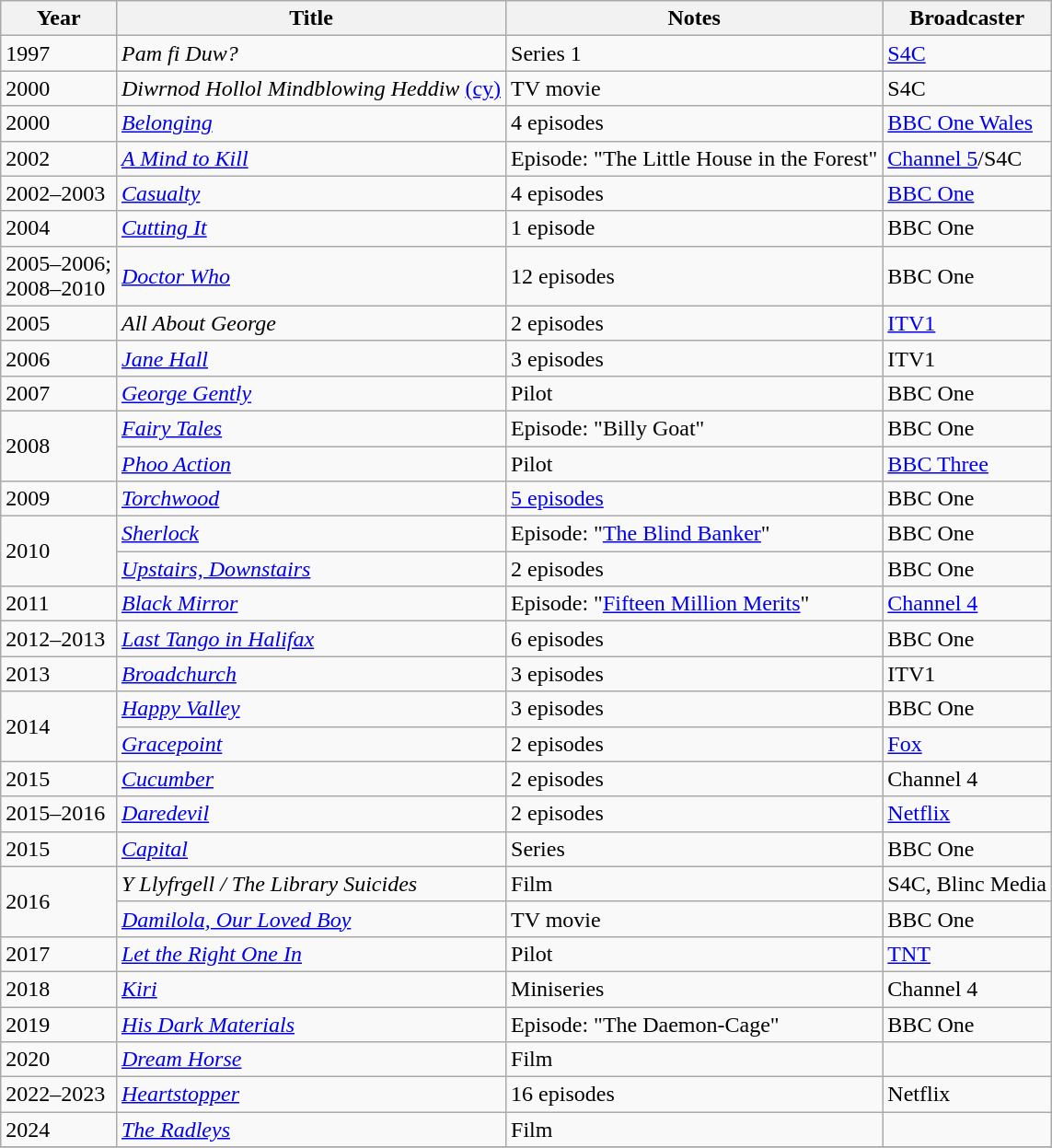<table class="wikitable sortable">
<tr>
<th>Year</th>
<th>Title</th>
<th>Notes</th>
<th>Broadcaster</th>
</tr>
<tr>
<td>1997</td>
<td><em>Pam fi Duw?</em></td>
<td>Series 1</td>
<td><a href='#'>S4C</a></td>
</tr>
<tr>
<td>2000</td>
<td><em>Diwrnod Hollol Mindblowing Heddiw</em> <a href='#'>(cy)</a></td>
<td>TV movie</td>
<td>S4C</td>
</tr>
<tr>
<td>2000</td>
<td><em><a href='#'>Belonging</a></em></td>
<td>4 episodes</td>
<td><a href='#'>BBC One Wales</a></td>
</tr>
<tr>
<td>2002</td>
<td><em><a href='#'>A Mind to Kill</a></em></td>
<td>Episode: "The Little House in the Forest"</td>
<td><a href='#'>Channel 5</a>/S4C</td>
</tr>
<tr>
<td>2002–2003</td>
<td><em><a href='#'>Casualty</a></em></td>
<td>4 episodes</td>
<td><a href='#'>BBC One</a></td>
</tr>
<tr>
<td>2004</td>
<td><em><a href='#'>Cutting It</a></em></td>
<td>1 episode</td>
<td>BBC One</td>
</tr>
<tr>
<td>2005–2006;<br>2008–2010</td>
<td><em><a href='#'>Doctor Who</a></em></td>
<td>12 episodes</td>
<td>BBC One</td>
</tr>
<tr>
<td>2005</td>
<td><em>All About George</em></td>
<td>2 episodes</td>
<td><a href='#'>ITV1</a></td>
</tr>
<tr>
<td>2006</td>
<td><em><a href='#'>Jane Hall</a></em></td>
<td>3 episodes</td>
<td>ITV1</td>
</tr>
<tr>
<td>2007</td>
<td><em><a href='#'>George Gently</a></em></td>
<td>Pilot</td>
<td>BBC One</td>
</tr>
<tr>
<td rowspan=2>2008</td>
<td><em><a href='#'>Fairy Tales</a></em></td>
<td>Episode: "Billy Goat"</td>
<td>BBC One</td>
</tr>
<tr>
<td><em><a href='#'>Phoo Action</a></em></td>
<td>Pilot</td>
<td><a href='#'>BBC Three</a></td>
</tr>
<tr>
<td>2009</td>
<td><em><a href='#'>Torchwood</a></em></td>
<td><a href='#'>5 episodes</a></td>
<td>BBC One</td>
</tr>
<tr>
<td rowspan=2>2010</td>
<td><em><a href='#'>Sherlock</a></em></td>
<td>Episode: "<a href='#'>The Blind Banker</a>"</td>
<td>BBC One</td>
</tr>
<tr>
<td><em><a href='#'>Upstairs, Downstairs</a></em></td>
<td>2 episodes</td>
<td>BBC One</td>
</tr>
<tr>
<td>2011</td>
<td><em><a href='#'>Black Mirror</a></em></td>
<td>Episode: "<a href='#'>Fifteen Million Merits</a>"</td>
<td><a href='#'>Channel 4</a></td>
</tr>
<tr>
<td>2012–2013</td>
<td><em><a href='#'>Last Tango in Halifax</a></em></td>
<td>6 episodes</td>
<td>BBC One</td>
</tr>
<tr>
<td>2013</td>
<td><em><a href='#'>Broadchurch</a></em></td>
<td>3 episodes</td>
<td>ITV1</td>
</tr>
<tr>
<td rowspan=2>2014</td>
<td><em><a href='#'>Happy Valley</a></em></td>
<td>3 episodes</td>
<td>BBC One</td>
</tr>
<tr>
<td><em><a href='#'>Gracepoint</a></em></td>
<td>2 episodes</td>
<td><a href='#'>Fox</a></td>
</tr>
<tr>
<td>2015</td>
<td><em><a href='#'>Cucumber</a></em></td>
<td>2 episodes</td>
<td>Channel 4</td>
</tr>
<tr>
<td>2015–2016</td>
<td><em><a href='#'>Daredevil</a></em></td>
<td>2 episodes</td>
<td><a href='#'>Netflix</a></td>
</tr>
<tr>
<td>2015</td>
<td><em><a href='#'>Capital</a></em></td>
<td>Series</td>
<td>BBC One</td>
</tr>
<tr>
<td rowspan=2>2016</td>
<td><em>Y Llyfrgell / The Library Suicides</em></td>
<td>Film</td>
<td>S4C, Blinc Media</td>
</tr>
<tr>
<td><em><a href='#'>Damilola, Our Loved Boy</a></em></td>
<td>TV movie</td>
<td>BBC One</td>
</tr>
<tr>
<td>2017</td>
<td><em><a href='#'>Let the Right One In</a></em></td>
<td>Pilot</td>
<td><a href='#'>TNT</a></td>
</tr>
<tr>
<td>2018</td>
<td><em><a href='#'>Kiri</a></em></td>
<td>Miniseries</td>
<td>Channel 4</td>
</tr>
<tr>
<td>2019</td>
<td><em><a href='#'>His Dark Materials</a></em></td>
<td>Episode: "The Daemon-Cage"</td>
<td>BBC One</td>
</tr>
<tr>
<td>2020</td>
<td><em><a href='#'>Dream Horse</a></em></td>
<td>Film</td>
<td></td>
</tr>
<tr>
<td>2022–2023</td>
<td><em><a href='#'>Heartstopper</a></em></td>
<td>16 episodes</td>
<td>Netflix</td>
</tr>
<tr>
<td>2024</td>
<td><em><a href='#'>The Radleys</a></em></td>
<td>Film</td>
<td></td>
</tr>
<tr>
</tr>
</table>
